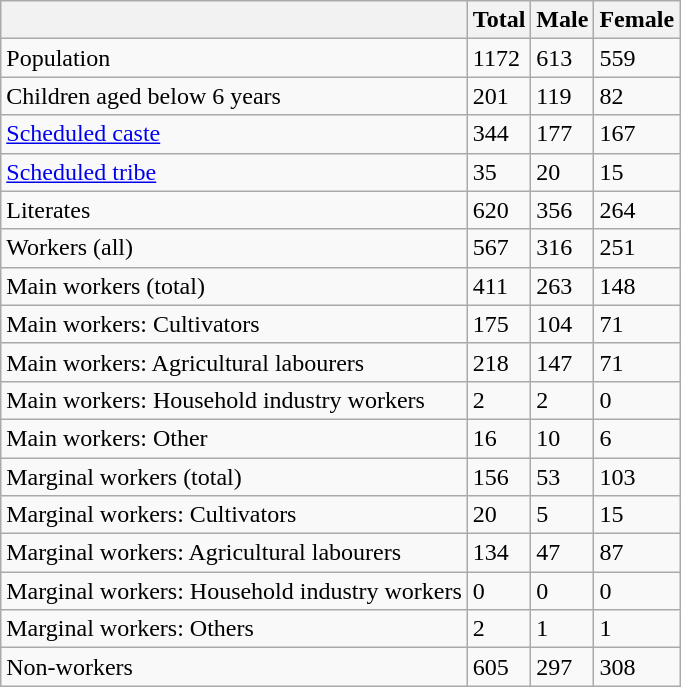<table class="wikitable sortable">
<tr>
<th></th>
<th>Total</th>
<th>Male</th>
<th>Female</th>
</tr>
<tr>
<td>Population</td>
<td>1172</td>
<td>613</td>
<td>559</td>
</tr>
<tr>
<td>Children aged below 6 years</td>
<td>201</td>
<td>119</td>
<td>82</td>
</tr>
<tr>
<td><a href='#'>Scheduled caste</a></td>
<td>344</td>
<td>177</td>
<td>167</td>
</tr>
<tr>
<td><a href='#'>Scheduled tribe</a></td>
<td>35</td>
<td>20</td>
<td>15</td>
</tr>
<tr>
<td>Literates</td>
<td>620</td>
<td>356</td>
<td>264</td>
</tr>
<tr>
<td>Workers (all)</td>
<td>567</td>
<td>316</td>
<td>251</td>
</tr>
<tr>
<td>Main workers (total)</td>
<td>411</td>
<td>263</td>
<td>148</td>
</tr>
<tr>
<td>Main workers: Cultivators</td>
<td>175</td>
<td>104</td>
<td>71</td>
</tr>
<tr>
<td>Main workers: Agricultural labourers</td>
<td>218</td>
<td>147</td>
<td>71</td>
</tr>
<tr>
<td>Main workers: Household industry workers</td>
<td>2</td>
<td>2</td>
<td>0</td>
</tr>
<tr>
<td>Main workers: Other</td>
<td>16</td>
<td>10</td>
<td>6</td>
</tr>
<tr>
<td>Marginal workers (total)</td>
<td>156</td>
<td>53</td>
<td>103</td>
</tr>
<tr>
<td>Marginal workers: Cultivators</td>
<td>20</td>
<td>5</td>
<td>15</td>
</tr>
<tr>
<td>Marginal workers: Agricultural labourers</td>
<td>134</td>
<td>47</td>
<td>87</td>
</tr>
<tr>
<td>Marginal workers: Household industry workers</td>
<td>0</td>
<td>0</td>
<td>0</td>
</tr>
<tr>
<td>Marginal workers: Others</td>
<td>2</td>
<td>1</td>
<td>1</td>
</tr>
<tr>
<td>Non-workers</td>
<td>605</td>
<td>297</td>
<td>308</td>
</tr>
</table>
